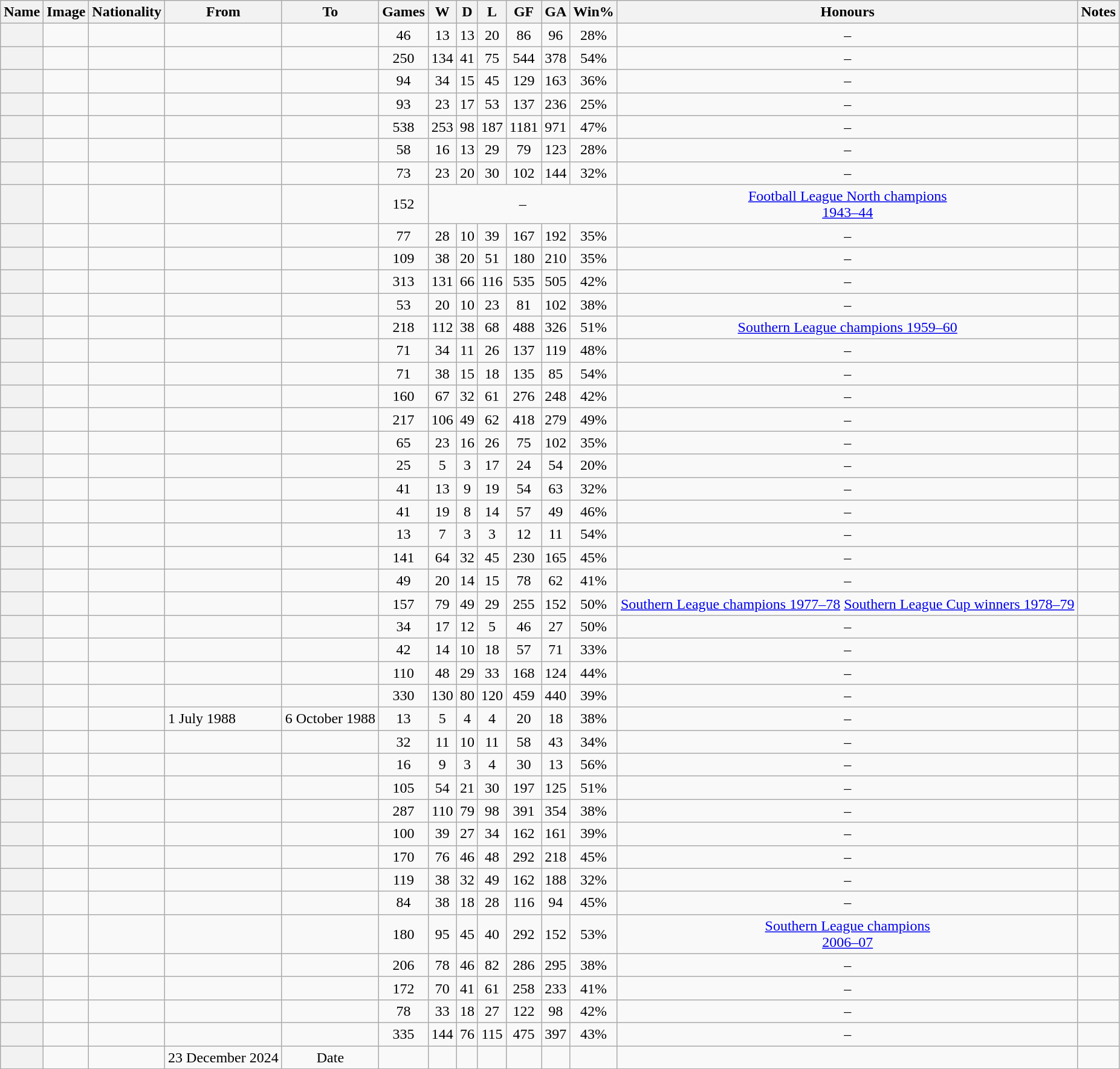<table class="wikitable sortable plainrowheaders" style="text-align: center;">
<tr>
<th scope="col">Name</th>
<th scope="col" class="unsortable">Image</th>
<th scope="col">Nationality</th>
<th scope="col">From</th>
<th scope="col">To</th>
<th scope="col">Games</th>
<th scope="col">W</th>
<th scope="col">D</th>
<th scope="col">L</th>
<th scope="col">GF</th>
<th scope="col">GA</th>
<th scope="col">Win%</th>
<th scope="col">Honours</th>
<th scope="col" class="unsortable">Notes</th>
</tr>
<tr>
<th scope="row"></th>
<td></td>
<td style="text-align:left"></td>
<td style="text-align:left"></td>
<td style="text-align:left"></td>
<td>46</td>
<td>13</td>
<td>13</td>
<td>20</td>
<td>86</td>
<td>96</td>
<td>28%</td>
<td>–</td>
<td></td>
</tr>
<tr>
<th scope="row"></th>
<td></td>
<td style="text-align:left"></td>
<td style="text-align:left"></td>
<td style="text-align:left"></td>
<td>250</td>
<td>134</td>
<td>41</td>
<td>75</td>
<td>544</td>
<td>378</td>
<td>54%</td>
<td>–</td>
<td></td>
</tr>
<tr>
<th scope="row"></th>
<td></td>
<td style="text-align:left"></td>
<td style="text-align:left"></td>
<td style="text-align:left"></td>
<td>94</td>
<td>34</td>
<td>15</td>
<td>45</td>
<td>129</td>
<td>163</td>
<td>36%</td>
<td>–</td>
<td></td>
</tr>
<tr>
<th scope="row"></th>
<td></td>
<td style="text-align:left"></td>
<td style="text-align:left"></td>
<td style="text-align:left"></td>
<td>93</td>
<td>23</td>
<td>17</td>
<td>53</td>
<td>137</td>
<td>236</td>
<td>25%</td>
<td>–</td>
<td></td>
</tr>
<tr>
<th scope="row"></th>
<td></td>
<td style="text-align:left" scope="row"></td>
<td style="text-align:left"></td>
<td style="text-align:left"></td>
<td>538</td>
<td>253</td>
<td>98</td>
<td>187</td>
<td>1181</td>
<td>971</td>
<td>47%</td>
<td>–</td>
<td>  </td>
</tr>
<tr>
<th scope="row"></th>
<td></td>
<td style="text-align:left"></td>
<td style="text-align:left"></td>
<td style="text-align:left"></td>
<td>58</td>
<td>16</td>
<td>13</td>
<td>29</td>
<td>79</td>
<td>123</td>
<td>28%</td>
<td>–</td>
<td></td>
</tr>
<tr>
<th scope="row"></th>
<td></td>
<td style="text-align:left"></td>
<td style="text-align:left"></td>
<td style="text-align:left"></td>
<td>73</td>
<td>23</td>
<td>20</td>
<td>30</td>
<td>102</td>
<td>144</td>
<td>32%</td>
<td>–</td>
<td></td>
</tr>
<tr>
<th scope="row"></th>
<td></td>
<td style="text-align:left" scope="row"></td>
<td style="text-align:left"></td>
<td style="text-align:left"></td>
<td>152</td>
<td colspan="6">–</td>
<td><a href='#'>Football League North champions</a><br><a href='#'>1943–44</a></td>
<td></td>
</tr>
<tr>
<th scope="row"></th>
<td></td>
<td style="text-align:left"></td>
<td style="text-align:left"></td>
<td style="text-align:left"></td>
<td>77</td>
<td>28</td>
<td>10</td>
<td>39</td>
<td>167</td>
<td>192</td>
<td>35%</td>
<td>–</td>
<td></td>
</tr>
<tr>
<th scope="row"></th>
<td></td>
<td style="text-align:left"></td>
<td style="text-align:left"></td>
<td style="text-align:left"></td>
<td>109</td>
<td>38</td>
<td>20</td>
<td>51</td>
<td>180</td>
<td>210</td>
<td>35%</td>
<td>–</td>
<td></td>
</tr>
<tr>
<th scope="row"></th>
<td></td>
<td style="text-align:left"></td>
<td style="text-align:left"></td>
<td style="text-align:left"></td>
<td>313</td>
<td>131</td>
<td>66</td>
<td>116</td>
<td>535</td>
<td>505</td>
<td>42%</td>
<td>–</td>
<td></td>
</tr>
<tr>
<th scope="row"></th>
<td></td>
<td style="text-align:left"></td>
<td style="text-align:left"></td>
<td style="text-align:left"></td>
<td>53</td>
<td>20</td>
<td>10</td>
<td>23</td>
<td>81</td>
<td>102</td>
<td>38%</td>
<td>–</td>
<td></td>
</tr>
<tr>
<th scope="row"></th>
<td></td>
<td style="text-align:left" scope="row"></td>
<td style="text-align:left"></td>
<td style="text-align:left"></td>
<td>218</td>
<td>112</td>
<td>38</td>
<td>68</td>
<td>488</td>
<td>326</td>
<td>51%</td>
<td><a href='#'>Southern League champions 1959–60</a></td>
<td></td>
</tr>
<tr>
<th scope="row"></th>
<td></td>
<td style="text-align:left"></td>
<td style="text-align:left"></td>
<td style="text-align:left"></td>
<td>71</td>
<td>34</td>
<td>11</td>
<td>26</td>
<td>137</td>
<td>119</td>
<td>48%</td>
<td>–</td>
<td></td>
</tr>
<tr>
<th scope="row"></th>
<td></td>
<td style="text-align:left"></td>
<td style="text-align:left"></td>
<td style="text-align:left"></td>
<td>71</td>
<td>38</td>
<td>15</td>
<td>18</td>
<td>135</td>
<td>85</td>
<td>54%</td>
<td>–</td>
<td></td>
</tr>
<tr>
<th scope="row"></th>
<td></td>
<td style="text-align:left"></td>
<td style="text-align:left"></td>
<td style="text-align:left"></td>
<td>160</td>
<td>67</td>
<td>32</td>
<td>61</td>
<td>276</td>
<td>248</td>
<td>42%</td>
<td>–</td>
<td></td>
</tr>
<tr>
<th scope="row"></th>
<td></td>
<td style="text-align:left"></td>
<td style="text-align:left"></td>
<td style="text-align:left"></td>
<td>217</td>
<td>106</td>
<td>49</td>
<td>62</td>
<td>418</td>
<td>279</td>
<td>49%</td>
<td>–</td>
<td></td>
</tr>
<tr>
<th scope="row"></th>
<td></td>
<td style="text-align:left"></td>
<td style="text-align:left"></td>
<td style="text-align:left"></td>
<td>65</td>
<td>23</td>
<td>16</td>
<td>26</td>
<td>75</td>
<td>102</td>
<td>35%</td>
<td>–</td>
<td></td>
</tr>
<tr>
<th scope="row"></th>
<td></td>
<td style="text-align:left"></td>
<td style="text-align:left"></td>
<td style="text-align:left"></td>
<td>25</td>
<td>5</td>
<td>3</td>
<td>17</td>
<td>24</td>
<td>54</td>
<td>20%</td>
<td>–</td>
<td></td>
</tr>
<tr>
<th scope="row"></th>
<td></td>
<td style="text-align:left"></td>
<td style="text-align:left"></td>
<td style="text-align:left"></td>
<td>41</td>
<td>13</td>
<td>9</td>
<td>19</td>
<td>54</td>
<td>63</td>
<td>32%</td>
<td>–</td>
<td></td>
</tr>
<tr>
<th scope="row"></th>
<td></td>
<td style="text-align:left"></td>
<td style="text-align:left"></td>
<td style="text-align:left"></td>
<td>41</td>
<td>19</td>
<td>8</td>
<td>14</td>
<td>57</td>
<td>49</td>
<td>46%</td>
<td>–</td>
<td></td>
</tr>
<tr>
<th scope="row"></th>
<td></td>
<td style="text-align:left"></td>
<td style="text-align:left"></td>
<td style="text-align:left"></td>
<td>13</td>
<td>7</td>
<td>3</td>
<td>3</td>
<td>12</td>
<td>11</td>
<td>54%</td>
<td>–</td>
<td></td>
</tr>
<tr>
<th scope="row"></th>
<td></td>
<td style="text-align:left"></td>
<td style="text-align:left"></td>
<td style="text-align:left"></td>
<td>141</td>
<td>64</td>
<td>32</td>
<td>45</td>
<td>230</td>
<td>165</td>
<td>45%</td>
<td>–</td>
<td></td>
</tr>
<tr>
<th scope="row"></th>
<td></td>
<td style="text-align:left"></td>
<td style="text-align:left"></td>
<td style="text-align:left"></td>
<td>49</td>
<td>20</td>
<td>14</td>
<td>15</td>
<td>78</td>
<td>62</td>
<td>41%</td>
<td>–</td>
<td></td>
</tr>
<tr>
<th scope="row"></th>
<td></td>
<td style="text-align:left" scope="row"></td>
<td style="text-align:left"></td>
<td style="text-align:left"></td>
<td>157</td>
<td>79</td>
<td>49</td>
<td>29</td>
<td>255</td>
<td>152</td>
<td>50%</td>
<td><a href='#'>Southern League champions 1977–78</a> <a href='#'>Southern League Cup winners 1978–79</a></td>
<td></td>
</tr>
<tr>
<th scope="row"></th>
<td></td>
<td style="text-align:left" scope="row"></td>
<td style="text-align:left"></td>
<td style="text-align:left"></td>
<td>34</td>
<td>17</td>
<td>12</td>
<td>5</td>
<td>46</td>
<td>27</td>
<td>50%</td>
<td>–</td>
<td></td>
</tr>
<tr>
<th scope="row"></th>
<td></td>
<td style="text-align:left"></td>
<td style="text-align:left"></td>
<td style="text-align:left"></td>
<td>42</td>
<td>14</td>
<td>10</td>
<td>18</td>
<td>57</td>
<td>71</td>
<td>33%</td>
<td>–</td>
<td></td>
</tr>
<tr>
<th scope="row"></th>
<td></td>
<td style="text-align:left"></td>
<td style="text-align:left"></td>
<td style="text-align:left"></td>
<td>110</td>
<td>48</td>
<td>29</td>
<td>33</td>
<td>168</td>
<td>124</td>
<td>44%</td>
<td>–</td>
<td></td>
</tr>
<tr>
<th scope="row"></th>
<td></td>
<td style="text-align:left"></td>
<td style="text-align:left"></td>
<td style="text-align:left"></td>
<td>330</td>
<td>130</td>
<td>80</td>
<td>120</td>
<td>459</td>
<td>440</td>
<td>39%</td>
<td>–</td>
<td></td>
</tr>
<tr>
<th scope="row"></th>
<td></td>
<td style="text-align:left"></td>
<td style="text-align:left">1 July 1988</td>
<td style="text-align:left">6 October 1988</td>
<td>13</td>
<td>5</td>
<td>4</td>
<td>4</td>
<td>20</td>
<td>18</td>
<td>38%</td>
<td>–</td>
<td></td>
</tr>
<tr>
<th scope="row"></th>
<td></td>
<td style="text-align:left"></td>
<td style="text-align:left"></td>
<td style="text-align:left"></td>
<td>32</td>
<td>11</td>
<td>10</td>
<td>11</td>
<td>58</td>
<td>43</td>
<td>34%</td>
<td>–</td>
<td></td>
</tr>
<tr>
<th scope="row"></th>
<td></td>
<td style="text-align:left"></td>
<td style="text-align:left"></td>
<td style="text-align:left"></td>
<td>16</td>
<td>9</td>
<td>3</td>
<td>4</td>
<td>30</td>
<td>13</td>
<td>56%</td>
<td>–</td>
<td></td>
</tr>
<tr>
<th scope="row"></th>
<td></td>
<td style="text-align:left"></td>
<td style="text-align:left"></td>
<td style="text-align:left"></td>
<td>105</td>
<td>54</td>
<td>21</td>
<td>30</td>
<td>197</td>
<td>125</td>
<td>51%</td>
<td>–</td>
<td></td>
</tr>
<tr>
<th scope="row"></th>
<td></td>
<td style="text-align:left"></td>
<td style="text-align:left"></td>
<td style="text-align:left"></td>
<td>287</td>
<td>110</td>
<td>79</td>
<td>98</td>
<td>391</td>
<td>354</td>
<td>38%</td>
<td>–</td>
<td></td>
</tr>
<tr>
<th scope="row"></th>
<td></td>
<td style="text-align:left"></td>
<td style="text-align:left"></td>
<td style="text-align:left"></td>
<td>100</td>
<td>39</td>
<td>27</td>
<td>34</td>
<td>162</td>
<td>161</td>
<td>39%</td>
<td>–</td>
<td></td>
</tr>
<tr>
<th scope="row"></th>
<td></td>
<td style="text-align:left"></td>
<td style="text-align:left"></td>
<td style="text-align:left"></td>
<td>170</td>
<td>76</td>
<td>46</td>
<td>48</td>
<td>292</td>
<td>218</td>
<td>45%</td>
<td>–</td>
<td></td>
</tr>
<tr>
<th scope="row"></th>
<td></td>
<td style="text-align:left"></td>
<td style="text-align:left"></td>
<td style="text-align:left"></td>
<td>119</td>
<td>38</td>
<td>32</td>
<td>49</td>
<td>162</td>
<td>188</td>
<td>32%</td>
<td>–</td>
<td></td>
</tr>
<tr>
<th scope="row"></th>
<td></td>
<td style="text-align:left"></td>
<td style="text-align:left"></td>
<td style="text-align:left"></td>
<td>84</td>
<td>38</td>
<td>18</td>
<td>28</td>
<td>116</td>
<td>94</td>
<td>45%</td>
<td>–</td>
<td></td>
</tr>
<tr>
<th scope="row"></th>
<td></td>
<td style="text-align:left"></td>
<td style="text-align:left"></td>
<td style="text-align:left"></td>
<td>180</td>
<td>95</td>
<td>45</td>
<td>40</td>
<td>292</td>
<td>152</td>
<td>53%</td>
<td><a href='#'>Southern League champions</a><br><a href='#'>2006–07</a></td>
<td></td>
</tr>
<tr>
<th scope="row"></th>
<td></td>
<td style="text-align:left"></td>
<td style="text-align:left"></td>
<td style="text-align:left"></td>
<td>206</td>
<td>78</td>
<td>46</td>
<td>82</td>
<td>286</td>
<td>295</td>
<td>38%</td>
<td>–</td>
<td></td>
</tr>
<tr>
<th scope="row"></th>
<td></td>
<td style="text-align:left"></td>
<td style="text-align:left"></td>
<td style="text-align:left"></td>
<td>172</td>
<td>70</td>
<td>41</td>
<td>61</td>
<td>258</td>
<td>233</td>
<td>41%</td>
<td>–</td>
<td></td>
</tr>
<tr>
<th scope="row"></th>
<td></td>
<td style="text-align:left"></td>
<td style="text-align:left"></td>
<td style="text-align:left"></td>
<td>78</td>
<td>33</td>
<td>18</td>
<td>27</td>
<td>122</td>
<td>98</td>
<td>42%</td>
<td>–</td>
<td></td>
</tr>
<tr>
<th scope="row"></th>
<td></td>
<td style="text-align:left"></td>
<td style="text-align:left"></td>
<td style="text-align:left"></td>
<td>335</td>
<td>144</td>
<td>76</td>
<td>115</td>
<td>475</td>
<td>397</td>
<td>43%</td>
<td>–</td>
<td></td>
</tr>
<tr>
<th></th>
<td></td>
<td></td>
<td>23 December 2024</td>
<td>Date</td>
<td></td>
<td></td>
<td></td>
<td></td>
<td></td>
<td></td>
<td></td>
<td></td>
<td></td>
</tr>
</table>
